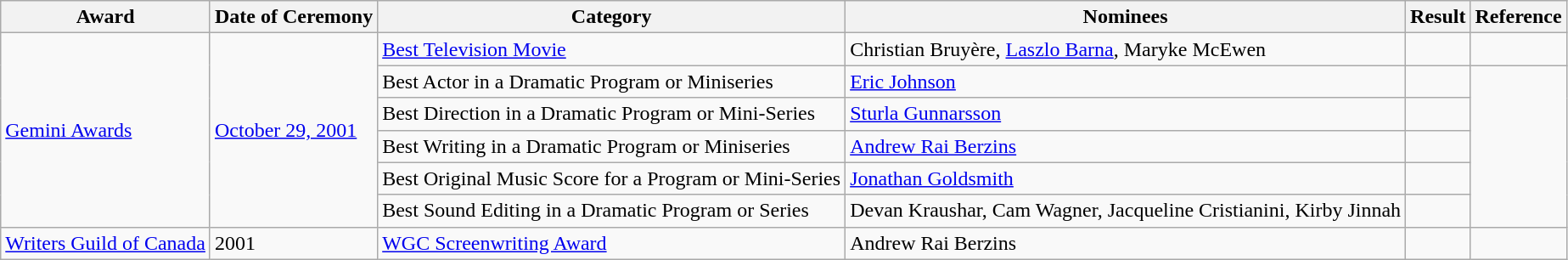<table class="wikitable">
<tr>
<th>Award</th>
<th>Date of Ceremony</th>
<th>Category</th>
<th>Nominees</th>
<th>Result</th>
<th>Reference</th>
</tr>
<tr>
<td rowspan="6"><a href='#'>Gemini Awards</a></td>
<td rowspan="6"><a href='#'>October 29, 2001</a></td>
<td><a href='#'>Best Television Movie</a></td>
<td>Christian Bruyère, <a href='#'>Laszlo Barna</a>, Maryke McEwen</td>
<td></td>
<td></td>
</tr>
<tr>
<td>Best Actor in a Dramatic Program or Miniseries</td>
<td><a href='#'>Eric Johnson</a></td>
<td></td>
<td rowspan=5></td>
</tr>
<tr>
<td>Best Direction in a Dramatic Program or Mini-Series</td>
<td><a href='#'>Sturla Gunnarsson</a></td>
<td></td>
</tr>
<tr>
<td>Best Writing in a Dramatic Program or Miniseries</td>
<td><a href='#'>Andrew Rai Berzins</a></td>
<td></td>
</tr>
<tr>
<td>Best Original Music Score for a Program or Mini-Series</td>
<td><a href='#'>Jonathan Goldsmith</a></td>
<td></td>
</tr>
<tr>
<td>Best Sound Editing in a Dramatic Program or Series</td>
<td>Devan Kraushar, Cam Wagner, Jacqueline Cristianini, Kirby Jinnah</td>
<td></td>
</tr>
<tr>
<td><a href='#'>Writers Guild of Canada</a></td>
<td>2001</td>
<td><a href='#'>WGC Screenwriting Award</a></td>
<td>Andrew Rai Berzins</td>
<td></td>
<td></td>
</tr>
</table>
